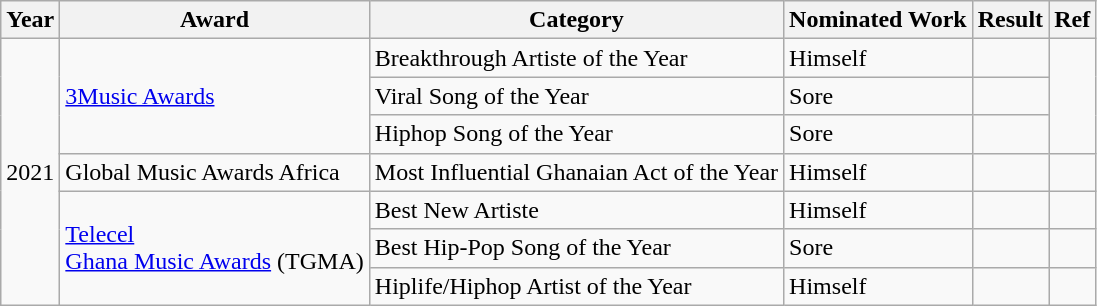<table class="wikitable">
<tr>
<th>Year</th>
<th>Award</th>
<th>Category</th>
<th>Nominated Work</th>
<th>Result</th>
<th>Ref</th>
</tr>
<tr>
<td rowspan="7">2021</td>
<td rowspan="3"><a href='#'>3Music Awards</a></td>
<td>Breakthrough Artiste of the Year</td>
<td>Himself</td>
<td></td>
<td rowspan="3"></td>
</tr>
<tr>
<td>Viral Song of the Year</td>
<td>Sore</td>
<td></td>
</tr>
<tr>
<td>Hiphop Song of the Year</td>
<td>Sore</td>
<td></td>
</tr>
<tr>
<td>Global Music Awards Africa</td>
<td>Most Influential Ghanaian Act of the Year</td>
<td>Himself</td>
<td></td>
<td></td>
</tr>
<tr>
<td rowspan="3"><a href='#'>Telecel</a><br><a href='#'>Ghana Music Awards</a> (TGMA)</td>
<td>Best New Artiste</td>
<td>Himself</td>
<td></td>
<td></td>
</tr>
<tr>
<td>Best Hip-Pop Song of the Year</td>
<td>Sore</td>
<td></td>
<td></td>
</tr>
<tr>
<td>Hiplife/Hiphop Artist of the Year</td>
<td>Himself</td>
<td></td>
<td></td>
</tr>
</table>
